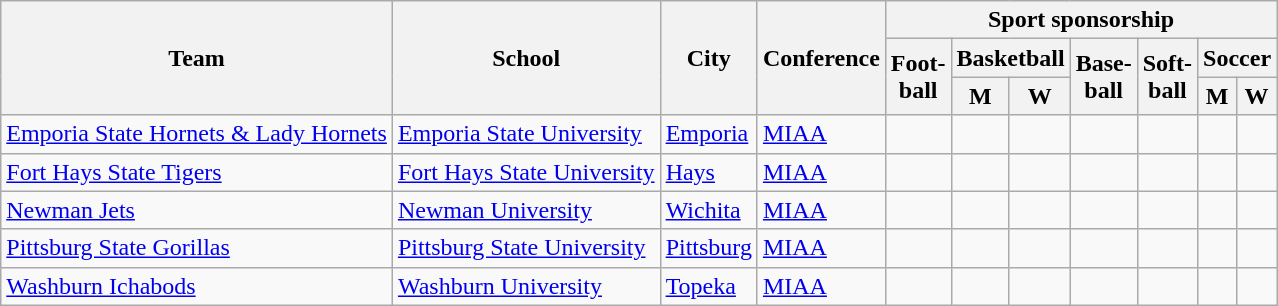<table class="sortable wikitable">
<tr>
<th rowspan=3>Team</th>
<th rowspan=3>School</th>
<th rowspan=3>City</th>
<th rowspan=3>Conference</th>
<th colspan=7>Sport sponsorship</th>
</tr>
<tr>
<th rowspan=2>Foot-<br>ball</th>
<th colspan=2>Basketball</th>
<th rowspan=2>Base-<br>ball</th>
<th rowspan=2>Soft-<br>ball</th>
<th colspan=2>Soccer</th>
</tr>
<tr>
<th>M</th>
<th>W</th>
<th>M</th>
<th>W</th>
</tr>
<tr>
<td><a href='#'>Emporia State Hornets & Lady Hornets</a></td>
<td><a href='#'>Emporia State University</a></td>
<td><a href='#'>Emporia</a></td>
<td><a href='#'>MIAA</a></td>
<td></td>
<td></td>
<td></td>
<td></td>
<td></td>
<td></td>
<td></td>
</tr>
<tr>
<td><a href='#'>Fort Hays State Tigers</a></td>
<td><a href='#'>Fort Hays State University</a></td>
<td><a href='#'>Hays</a></td>
<td><a href='#'>MIAA</a></td>
<td></td>
<td></td>
<td></td>
<td></td>
<td></td>
<td> </td>
<td></td>
</tr>
<tr>
<td><a href='#'>Newman Jets</a></td>
<td><a href='#'>Newman University</a></td>
<td><a href='#'>Wichita</a></td>
<td><a href='#'>MIAA</a></td>
<td></td>
<td></td>
<td></td>
<td></td>
<td></td>
<td> </td>
<td></td>
</tr>
<tr>
<td><a href='#'>Pittsburg State Gorillas</a></td>
<td><a href='#'>Pittsburg State University</a></td>
<td><a href='#'>Pittsburg</a></td>
<td><a href='#'>MIAA</a></td>
<td></td>
<td></td>
<td></td>
<td></td>
<td></td>
<td></td>
<td></td>
</tr>
<tr>
<td><a href='#'>Washburn Ichabods</a></td>
<td><a href='#'>Washburn University</a></td>
<td><a href='#'>Topeka</a></td>
<td><a href='#'>MIAA</a></td>
<td></td>
<td></td>
<td></td>
<td></td>
<td></td>
<td></td>
<td></td>
</tr>
</table>
